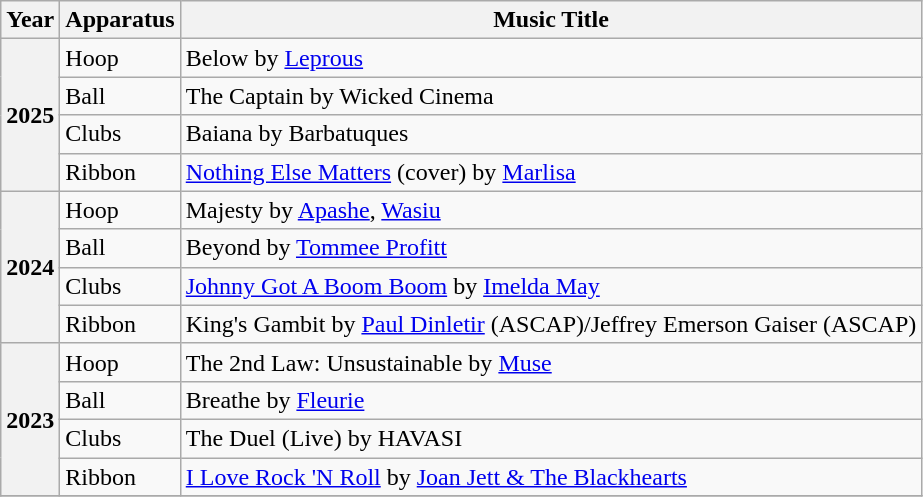<table class="wikitable">
<tr>
<th>Year</th>
<th>Apparatus</th>
<th>Music Title</th>
</tr>
<tr>
<th scope=row rowspan=4>2025</th>
<td>Hoop</td>
<td>Below by <a href='#'>Leprous</a></td>
</tr>
<tr>
<td>Ball</td>
<td>The Captain by Wicked Cinema</td>
</tr>
<tr>
<td>Clubs</td>
<td>Baiana by Barbatuques</td>
</tr>
<tr>
<td>Ribbon</td>
<td><a href='#'>Nothing Else Matters</a> (cover) by <a href='#'>Marlisa</a></td>
</tr>
<tr>
<th scope=row rowspan=4>2024</th>
<td>Hoop</td>
<td>Majesty by <a href='#'>Apashe</a>, <a href='#'>Wasiu</a></td>
</tr>
<tr>
<td>Ball</td>
<td>Beyond by <a href='#'>Tommee Profitt</a></td>
</tr>
<tr>
<td>Clubs</td>
<td><a href='#'>Johnny Got A Boom Boom</a> by <a href='#'>Imelda May</a></td>
</tr>
<tr>
<td>Ribbon</td>
<td>King's Gambit by <a href='#'>Paul Dinletir</a> (ASCAP)/Jeffrey Emerson Gaiser (ASCAP)</td>
</tr>
<tr>
<th scope=row rowspan=4>2023</th>
<td>Hoop</td>
<td>The 2nd Law: Unsustainable by <a href='#'>Muse</a></td>
</tr>
<tr>
<td>Ball</td>
<td>Breathe by <a href='#'>Fleurie</a></td>
</tr>
<tr>
<td>Clubs</td>
<td>The Duel (Live) by HAVASI</td>
</tr>
<tr>
<td>Ribbon</td>
<td><a href='#'>I Love Rock 'N Roll</a> by <a href='#'>Joan Jett & The Blackhearts</a></td>
</tr>
<tr>
</tr>
</table>
